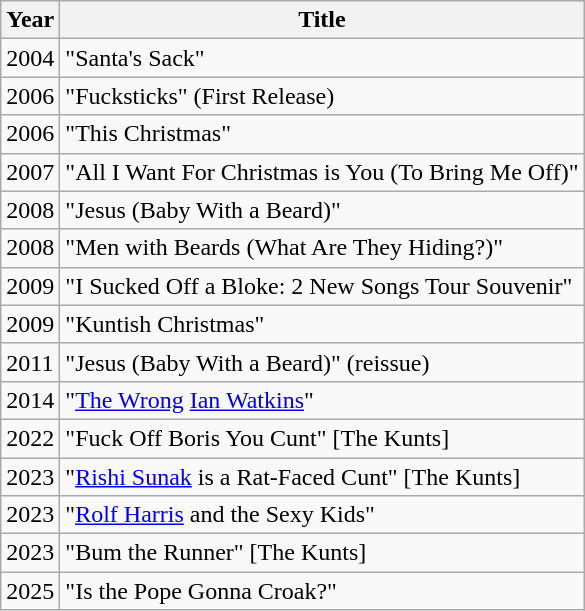<table class="wikitable">
<tr>
<th>Year</th>
<th>Title</th>
</tr>
<tr>
<td>2004</td>
<td>"Santa's Sack"</td>
</tr>
<tr>
<td>2006</td>
<td>"Fucksticks" (First Release)</td>
</tr>
<tr>
<td>2006</td>
<td>"This Christmas"</td>
</tr>
<tr>
<td>2007</td>
<td>"All I Want For Christmas is You (To Bring Me Off)"</td>
</tr>
<tr>
<td>2008</td>
<td>"Jesus (Baby With a Beard)"</td>
</tr>
<tr>
<td>2008</td>
<td>"Men with Beards (What Are They Hiding?)"</td>
</tr>
<tr>
<td>2009</td>
<td>"I Sucked Off a Bloke: 2 New Songs Tour Souvenir"</td>
</tr>
<tr>
<td>2009</td>
<td>"Kuntish Christmas"</td>
</tr>
<tr>
<td>2011</td>
<td>"Jesus (Baby With a Beard)" (reissue)</td>
</tr>
<tr>
<td>2014</td>
<td>"<a href='#'>The Wrong</a> <a href='#'>Ian Watkins</a>"</td>
</tr>
<tr>
<td>2022</td>
<td>"Fuck Off Boris You Cunt" [The Kunts]</td>
</tr>
<tr>
<td>2023</td>
<td>"<a href='#'>Rishi Sunak</a> is a Rat-Faced Cunt" [The Kunts]</td>
</tr>
<tr>
<td>2023</td>
<td>"<a href='#'>Rolf Harris</a> and the Sexy Kids"</td>
</tr>
<tr>
<td>2023</td>
<td>"Bum the Runner" [The Kunts]</td>
</tr>
<tr>
<td>2025</td>
<td>"Is the Pope Gonna Croak?"</td>
</tr>
</table>
